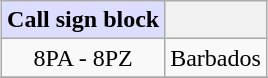<table class=wikitable style="margin: 1em auto 1em auto;">
<tr>
<th style="background: #ddddff;">Call sign block</th>
<th></th>
</tr>
<tr>
<td align="center">8PA - 8PZ</td>
<td>Barbados</td>
</tr>
<tr>
</tr>
</table>
